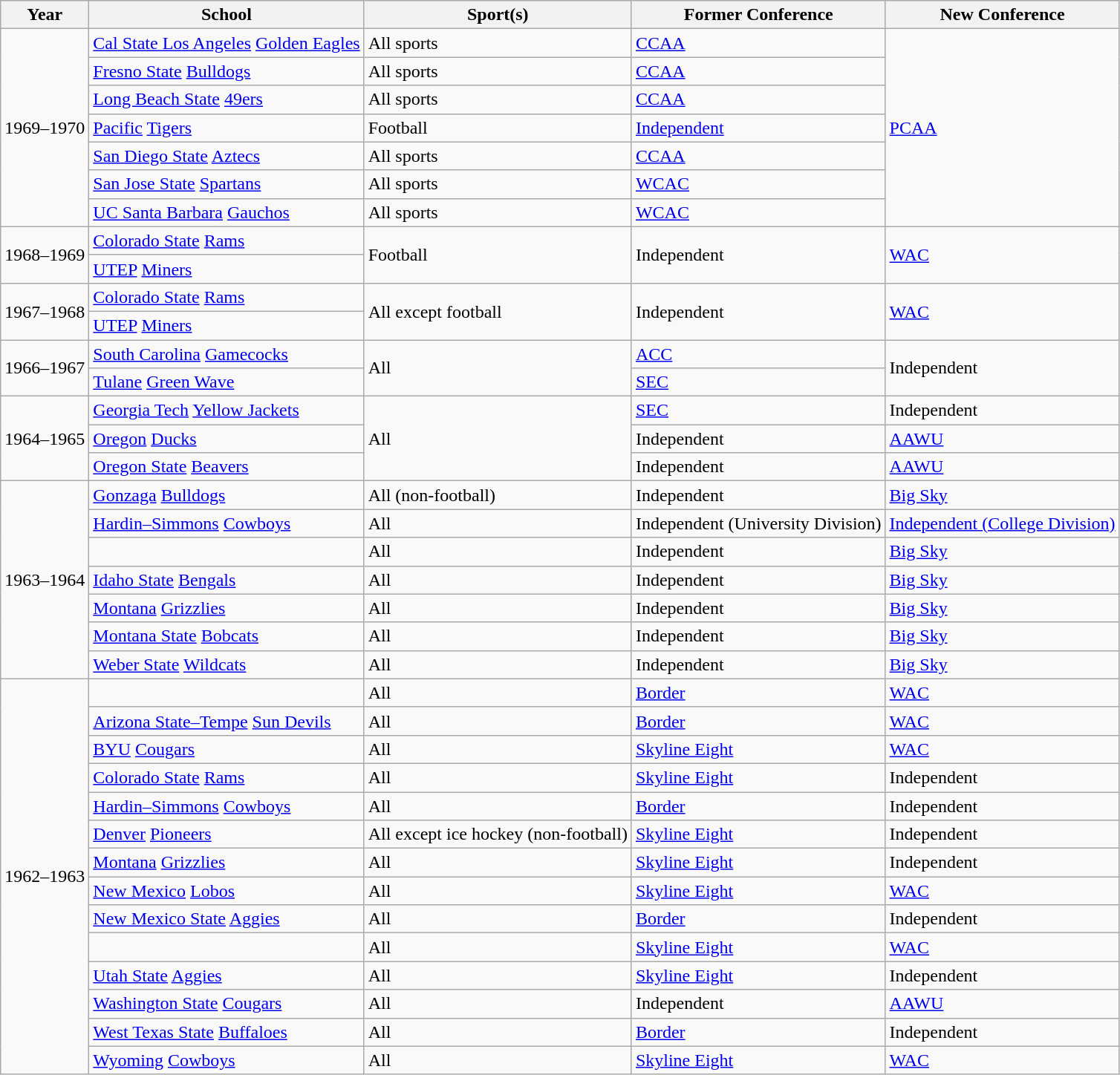<table class="wikitable">
<tr>
<th>Year</th>
<th>School</th>
<th>Sport(s)</th>
<th>Former Conference</th>
<th>New Conference</th>
</tr>
<tr>
<td rowspan="7">1969–1970</td>
<td><a href='#'>Cal State Los Angeles</a> <a href='#'>Golden Eagles</a></td>
<td>All sports</td>
<td><a href='#'>CCAA</a></td>
<td rowspan="7"><a href='#'>PCAA</a></td>
</tr>
<tr>
<td><a href='#'>Fresno State</a> <a href='#'>Bulldogs</a></td>
<td>All sports</td>
<td><a href='#'>CCAA</a></td>
</tr>
<tr>
<td><a href='#'>Long Beach State</a> <a href='#'>49ers</a></td>
<td>All sports</td>
<td><a href='#'>CCAA</a></td>
</tr>
<tr>
<td><a href='#'>Pacific</a> <a href='#'>Tigers</a></td>
<td>Football</td>
<td><a href='#'>Independent</a></td>
</tr>
<tr>
<td><a href='#'>San Diego State</a> <a href='#'>Aztecs</a></td>
<td>All sports</td>
<td><a href='#'>CCAA</a></td>
</tr>
<tr>
<td><a href='#'>San Jose State</a> <a href='#'>Spartans</a></td>
<td>All sports</td>
<td><a href='#'>WCAC</a></td>
</tr>
<tr>
<td><a href='#'>UC Santa Barbara</a> <a href='#'>Gauchos</a></td>
<td>All sports</td>
<td><a href='#'>WCAC</a></td>
</tr>
<tr>
<td rowspan="2">1968–1969</td>
<td><a href='#'>Colorado State</a> <a href='#'>Rams</a></td>
<td rowspan="2">Football</td>
<td rowspan="2">Independent</td>
<td rowspan="2"><a href='#'>WAC</a></td>
</tr>
<tr>
<td><a href='#'>UTEP</a> <a href='#'>Miners</a></td>
</tr>
<tr>
<td rowspan="2">1967–1968</td>
<td><a href='#'>Colorado State</a> <a href='#'>Rams</a></td>
<td rowspan="2">All except football</td>
<td rowspan="2">Independent</td>
<td rowspan="2"><a href='#'>WAC</a></td>
</tr>
<tr>
<td><a href='#'>UTEP</a> <a href='#'>Miners</a></td>
</tr>
<tr>
<td rowspan="2">1966–1967</td>
<td><a href='#'>South Carolina</a> <a href='#'>Gamecocks</a></td>
<td rowspan="2">All</td>
<td><a href='#'>ACC</a></td>
<td rowspan="2">Independent</td>
</tr>
<tr>
<td><a href='#'>Tulane</a> <a href='#'>Green Wave</a></td>
<td><a href='#'>SEC</a></td>
</tr>
<tr>
<td rowspan="3">1964–1965</td>
<td><a href='#'>Georgia Tech</a> <a href='#'>Yellow Jackets</a></td>
<td rowspan="3">All</td>
<td><a href='#'>SEC</a></td>
<td>Independent</td>
</tr>
<tr>
<td><a href='#'>Oregon</a> <a href='#'>Ducks</a></td>
<td>Independent</td>
<td><a href='#'>AAWU</a></td>
</tr>
<tr>
<td><a href='#'>Oregon State</a> <a href='#'>Beavers</a></td>
<td>Independent</td>
<td><a href='#'>AAWU</a></td>
</tr>
<tr>
<td rowspan="7">1963–1964</td>
<td><a href='#'>Gonzaga</a> <a href='#'>Bulldogs</a></td>
<td>All (non-football)</td>
<td>Independent</td>
<td><a href='#'>Big Sky</a></td>
</tr>
<tr>
<td><a href='#'>Hardin–Simmons</a> <a href='#'>Cowboys</a></td>
<td>All</td>
<td>Independent (University Division)</td>
<td><a href='#'>Independent (College Division)</a></td>
</tr>
<tr>
<td></td>
<td>All</td>
<td>Independent</td>
<td><a href='#'>Big Sky</a></td>
</tr>
<tr>
<td><a href='#'>Idaho State</a> <a href='#'>Bengals</a></td>
<td>All</td>
<td>Independent</td>
<td><a href='#'>Big Sky</a></td>
</tr>
<tr>
<td><a href='#'>Montana</a> <a href='#'>Grizzlies</a></td>
<td>All</td>
<td>Independent</td>
<td><a href='#'>Big Sky</a></td>
</tr>
<tr>
<td><a href='#'>Montana State</a> <a href='#'>Bobcats</a></td>
<td>All</td>
<td>Independent</td>
<td><a href='#'>Big Sky</a></td>
</tr>
<tr>
<td><a href='#'>Weber State</a> <a href='#'>Wildcats</a></td>
<td>All</td>
<td>Independent</td>
<td><a href='#'>Big Sky</a></td>
</tr>
<tr>
<td rowspan="14">1962–1963</td>
<td></td>
<td>All</td>
<td><a href='#'>Border</a></td>
<td><a href='#'>WAC</a></td>
</tr>
<tr>
<td><a href='#'>Arizona State–Tempe</a> <a href='#'>Sun Devils</a></td>
<td>All</td>
<td><a href='#'>Border</a></td>
<td><a href='#'>WAC</a></td>
</tr>
<tr>
<td><a href='#'>BYU</a> <a href='#'>Cougars</a></td>
<td>All</td>
<td><a href='#'>Skyline Eight</a></td>
<td><a href='#'>WAC</a></td>
</tr>
<tr>
<td><a href='#'>Colorado State</a> <a href='#'>Rams</a></td>
<td>All</td>
<td><a href='#'>Skyline Eight</a></td>
<td>Independent</td>
</tr>
<tr>
<td><a href='#'>Hardin–Simmons</a> <a href='#'>Cowboys</a></td>
<td>All</td>
<td><a href='#'>Border</a></td>
<td>Independent</td>
</tr>
<tr>
<td><a href='#'>Denver</a> <a href='#'>Pioneers</a></td>
<td>All except ice hockey (non-football)</td>
<td><a href='#'>Skyline Eight</a></td>
<td>Independent</td>
</tr>
<tr>
<td><a href='#'>Montana</a> <a href='#'>Grizzlies</a></td>
<td>All</td>
<td><a href='#'>Skyline Eight</a></td>
<td>Independent</td>
</tr>
<tr>
<td><a href='#'>New Mexico</a> <a href='#'>Lobos</a></td>
<td>All</td>
<td><a href='#'>Skyline Eight</a></td>
<td><a href='#'>WAC</a></td>
</tr>
<tr>
<td><a href='#'>New Mexico State</a> <a href='#'>Aggies</a></td>
<td>All</td>
<td><a href='#'>Border</a></td>
<td>Independent</td>
</tr>
<tr>
<td></td>
<td>All</td>
<td><a href='#'>Skyline Eight</a></td>
<td><a href='#'>WAC</a></td>
</tr>
<tr>
<td><a href='#'>Utah State</a> <a href='#'>Aggies</a></td>
<td>All</td>
<td><a href='#'>Skyline Eight</a></td>
<td>Independent</td>
</tr>
<tr>
<td><a href='#'>Washington State</a> <a href='#'>Cougars</a></td>
<td>All</td>
<td>Independent</td>
<td><a href='#'>AAWU</a></td>
</tr>
<tr>
<td><a href='#'>West Texas State</a> <a href='#'>Buffaloes</a></td>
<td>All</td>
<td><a href='#'>Border</a></td>
<td>Independent</td>
</tr>
<tr>
<td><a href='#'>Wyoming</a> <a href='#'>Cowboys</a></td>
<td>All</td>
<td><a href='#'>Skyline Eight</a></td>
<td><a href='#'>WAC</a></td>
</tr>
</table>
